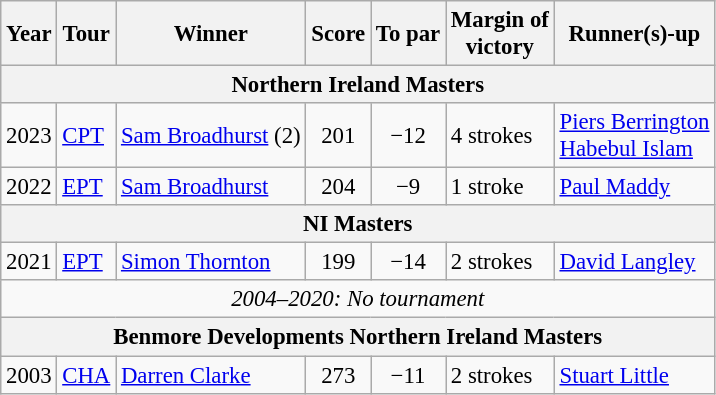<table class=wikitable style=font-size:95%>
<tr>
<th>Year</th>
<th>Tour</th>
<th>Winner</th>
<th>Score</th>
<th>To par</th>
<th>Margin of<br>victory</th>
<th>Runner(s)-up</th>
</tr>
<tr>
<th colspan=7>Northern Ireland Masters</th>
</tr>
<tr>
<td>2023</td>
<td><a href='#'>CPT</a></td>
<td> <a href='#'>Sam Broadhurst</a> (2)</td>
<td align=center>201</td>
<td align=center>−12</td>
<td>4 strokes</td>
<td> <a href='#'>Piers Berrington</a><br> <a href='#'>Habebul Islam</a></td>
</tr>
<tr>
<td>2022</td>
<td><a href='#'>EPT</a></td>
<td> <a href='#'>Sam Broadhurst</a></td>
<td align=center>204</td>
<td align=center>−9</td>
<td>1 stroke</td>
<td> <a href='#'>Paul Maddy</a></td>
</tr>
<tr>
<th colspan=7>NI Masters</th>
</tr>
<tr>
<td>2021</td>
<td><a href='#'>EPT</a></td>
<td> <a href='#'>Simon Thornton</a></td>
<td align=center>199</td>
<td align=center>−14</td>
<td>2 strokes</td>
<td> <a href='#'>David Langley</a></td>
</tr>
<tr>
<td colspan=7 align=center><em>2004–2020: No tournament</em></td>
</tr>
<tr>
<th colspan=7>Benmore Developments Northern Ireland Masters</th>
</tr>
<tr>
<td>2003</td>
<td><a href='#'>CHA</a></td>
<td> <a href='#'>Darren Clarke</a></td>
<td align=center>273</td>
<td align=center>−11</td>
<td>2 strokes</td>
<td> <a href='#'>Stuart Little</a></td>
</tr>
</table>
